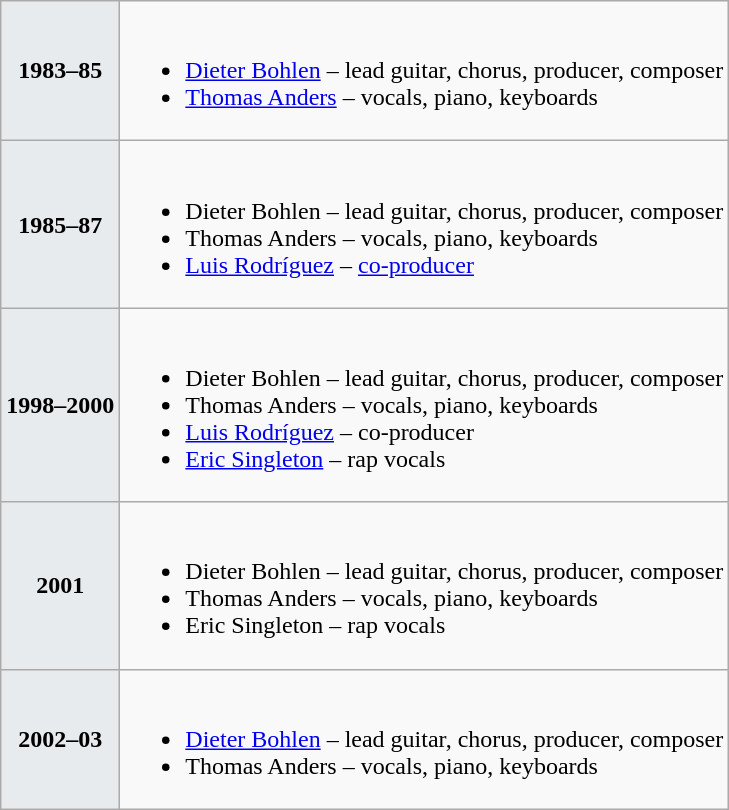<table class="wikitable">
<tr>
<th style="background:#e7ebee;">1983–85</th>
<td><br><ul><li><a href='#'>Dieter Bohlen</a> – lead guitar, chorus, producer, composer</li><li><a href='#'>Thomas Anders</a> – vocals, piano, keyboards</li></ul></td>
</tr>
<tr>
<th style="background:#e7ebee;">1985–87</th>
<td><br><ul><li>Dieter Bohlen – lead guitar, chorus, producer, composer</li><li>Thomas Anders – vocals, piano, keyboards</li><li><a href='#'>Luis Rodríguez</a> – <a href='#'>co-producer</a></li></ul></td>
</tr>
<tr>
<th style="background:#e7ebee;">1998–2000</th>
<td><br><ul><li>Dieter Bohlen – lead guitar, chorus, producer, composer</li><li>Thomas Anders – vocals, piano, keyboards</li><li><a href='#'>Luis Rodríguez</a> – co-producer</li><li><a href='#'>Eric Singleton</a> – rap vocals</li></ul></td>
</tr>
<tr>
<th style="background:#e7ebee;">2001</th>
<td><br><ul><li>Dieter Bohlen – lead guitar, chorus, producer, composer</li><li>Thomas Anders – vocals, piano, keyboards</li><li>Eric Singleton – rap vocals</li></ul></td>
</tr>
<tr>
<th style="background:#e7ebee;">2002–03</th>
<td><br><ul><li><a href='#'>Dieter Bohlen</a> – lead guitar, chorus, producer, composer</li><li>Thomas Anders – vocals, piano, keyboards</li></ul></td>
</tr>
</table>
